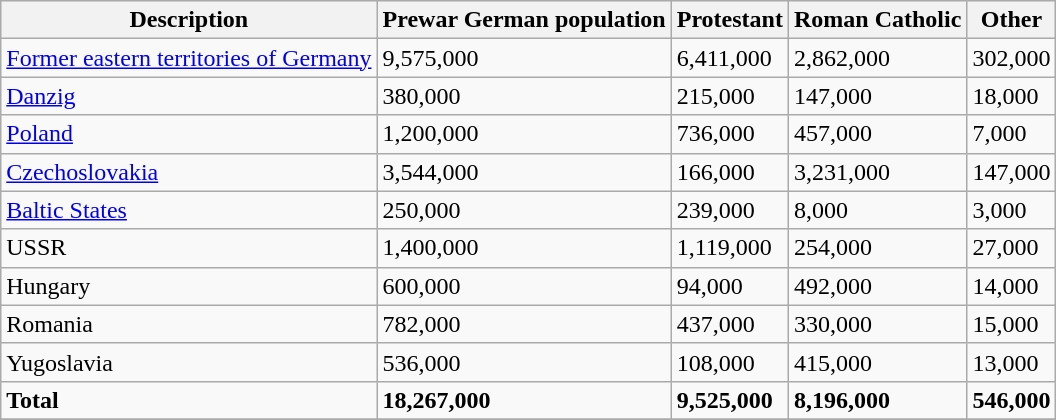<table class="wikitable sortable">
<tr>
<th>Description</th>
<th>Prewar German population</th>
<th>Protestant</th>
<th>Roman Catholic</th>
<th>Other</th>
</tr>
<tr>
<td><a href='#'>Former eastern territories of Germany</a></td>
<td>9,575,000</td>
<td>6,411,000</td>
<td>2,862,000</td>
<td>302,000</td>
</tr>
<tr>
<td><a href='#'>Danzig</a></td>
<td>380,000</td>
<td>215,000</td>
<td>147,000</td>
<td>18,000</td>
</tr>
<tr>
<td><a href='#'>Poland</a></td>
<td>1,200,000</td>
<td>736,000</td>
<td>457,000</td>
<td>7,000</td>
</tr>
<tr>
<td><a href='#'>Czechoslovakia</a></td>
<td>3,544,000</td>
<td>166,000</td>
<td>3,231,000</td>
<td>147,000</td>
</tr>
<tr>
<td><a href='#'>Baltic States</a></td>
<td>250,000</td>
<td>239,000</td>
<td>8,000</td>
<td>3,000</td>
</tr>
<tr>
<td>USSR</td>
<td>1,400,000</td>
<td>1,119,000</td>
<td>254,000</td>
<td>27,000</td>
</tr>
<tr>
<td>Hungary</td>
<td>600,000</td>
<td>94,000</td>
<td>492,000</td>
<td>14,000</td>
</tr>
<tr>
<td>Romania</td>
<td>782,000</td>
<td>437,000</td>
<td>330,000</td>
<td>15,000</td>
</tr>
<tr>
<td>Yugoslavia</td>
<td>536,000</td>
<td>108,000</td>
<td>415,000</td>
<td>13,000</td>
</tr>
<tr>
<td><strong>Total</strong></td>
<td><strong>18,267,000</strong></td>
<td><strong>9,525,000</strong></td>
<td><strong>8,196,000</strong></td>
<td><strong>546,000</strong></td>
</tr>
<tr>
</tr>
</table>
